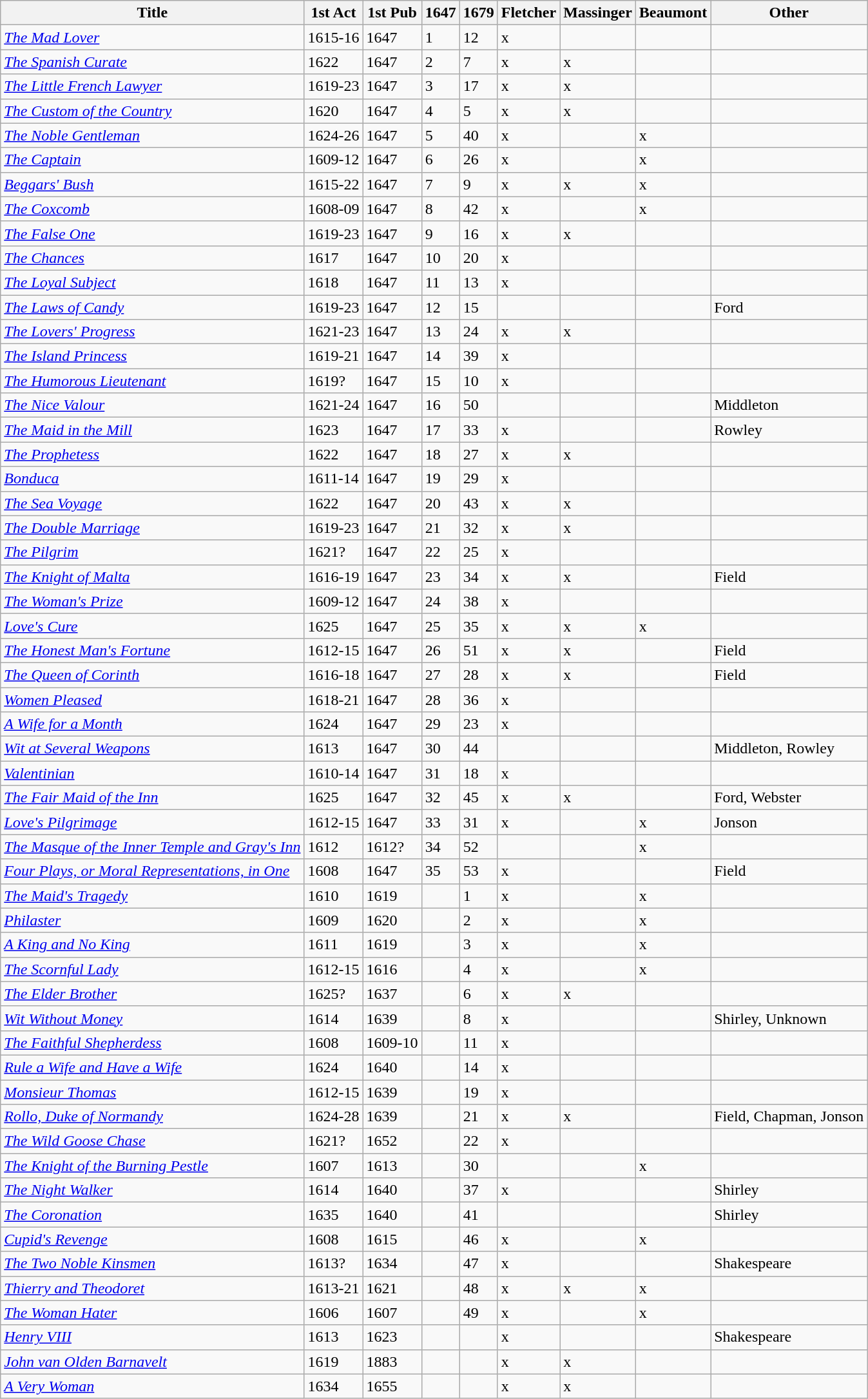<table class="wikitable sortable">
<tr>
<th>Title</th>
<th><strong>1st Act</strong></th>
<th><strong>1st Pub</strong></th>
<th><strong>1647</strong></th>
<th><strong>1679</strong></th>
<th><strong>Fletcher</strong></th>
<th><strong>Massinger</strong></th>
<th><strong>Beaumont</strong></th>
<th><strong>Other</strong></th>
</tr>
<tr>
<td data-sort-value="Mad Lover"><em><a href='#'>The Mad Lover</a></em></td>
<td>1615-16</td>
<td>1647</td>
<td>1</td>
<td>12</td>
<td>x</td>
<td></td>
<td></td>
<td></td>
</tr>
<tr>
<td data-sort-value="Spanish Curate"><em><a href='#'>The Spanish Curate</a></em></td>
<td>1622</td>
<td>1647</td>
<td>2</td>
<td>7</td>
<td>x</td>
<td>x</td>
<td></td>
<td></td>
</tr>
<tr>
<td data-sort-value="Little French Lawyer"><em><a href='#'>The Little French Lawyer</a></em></td>
<td>1619-23</td>
<td>1647</td>
<td>3</td>
<td>17</td>
<td>x</td>
<td>x</td>
<td></td>
<td></td>
</tr>
<tr>
<td data-sort-value="Custom of the Country"><a href='#'><em>The Custom of the Country</em></a></td>
<td>1620</td>
<td>1647</td>
<td>4</td>
<td>5</td>
<td>x</td>
<td>x</td>
<td></td>
<td></td>
</tr>
<tr>
<td data-sort-value="Noble Gentleman"><em><a href='#'>The Noble Gentleman</a></em></td>
<td>1624-26</td>
<td>1647</td>
<td>5</td>
<td>40</td>
<td>x</td>
<td></td>
<td>x</td>
<td></td>
</tr>
<tr>
<td data-sort-value="Captain"><a href='#'><em>The Captain</em></a></td>
<td>1609-12</td>
<td>1647</td>
<td>6</td>
<td>26</td>
<td>x</td>
<td></td>
<td>x</td>
<td></td>
</tr>
<tr>
<td data-sort-value="Beggars' Bush"><em><a href='#'>Beggars' Bush</a></em></td>
<td>1615-22</td>
<td>1647</td>
<td>7</td>
<td>9</td>
<td>x</td>
<td>x</td>
<td>x</td>
<td></td>
</tr>
<tr>
<td data-sort-value="Coxcomb"><em><a href='#'>The Coxcomb</a></em></td>
<td>1608-09</td>
<td>1647</td>
<td>8</td>
<td>42</td>
<td>x</td>
<td></td>
<td>x</td>
<td></td>
</tr>
<tr>
<td data-sort-value="False One"><em><a href='#'>The False One</a></em></td>
<td>1619-23</td>
<td>1647</td>
<td>9</td>
<td>16</td>
<td>x</td>
<td>x</td>
<td></td>
<td></td>
</tr>
<tr>
<td data-sort-value="Chances"><em><a href='#'>The Chances</a></em></td>
<td>1617</td>
<td>1647</td>
<td>10</td>
<td>20</td>
<td>x</td>
<td></td>
<td></td>
<td></td>
</tr>
<tr>
<td data-sort-value="Loyal Subject"><em><a href='#'>The Loyal Subject</a></em></td>
<td>1618</td>
<td>1647</td>
<td>11</td>
<td>13</td>
<td>x</td>
<td></td>
<td></td>
<td></td>
</tr>
<tr>
<td data-sort-value="Laws of Candy"><em><a href='#'>The Laws of Candy</a></em></td>
<td>1619-23</td>
<td>1647</td>
<td>12</td>
<td>15</td>
<td></td>
<td></td>
<td></td>
<td>Ford</td>
</tr>
<tr>
<td data-sort-value="Lovers Progress"><em><a href='#'>The Lovers' Progress</a></em></td>
<td>1621-23</td>
<td>1647</td>
<td>13</td>
<td>24</td>
<td>x</td>
<td>x</td>
<td></td>
<td></td>
</tr>
<tr>
<td data-sort-value="Island Princess"><em><a href='#'>The Island Princess</a></em></td>
<td>1619-21</td>
<td>1647</td>
<td>14</td>
<td>39</td>
<td>x</td>
<td></td>
<td></td>
<td></td>
</tr>
<tr>
<td data-sort-value="Humorous Lieutenant"><em><a href='#'>The Humorous Lieutenant</a></em></td>
<td>1619?</td>
<td>1647</td>
<td>15</td>
<td>10</td>
<td>x</td>
<td></td>
<td></td>
<td></td>
</tr>
<tr>
<td data-sort-value="Nice Valour"><em><a href='#'>The Nice Valour</a></em></td>
<td>1621-24</td>
<td>1647</td>
<td>16</td>
<td>50</td>
<td></td>
<td></td>
<td></td>
<td>Middleton</td>
</tr>
<tr>
<td data-sort-value="Maid in the Mill"><em><a href='#'>The Maid in the Mill</a></em></td>
<td>1623</td>
<td>1647</td>
<td>17</td>
<td>33</td>
<td>x</td>
<td></td>
<td></td>
<td>Rowley</td>
</tr>
<tr>
<td data-sort-value="Prophetess"><em><a href='#'>The Prophetess</a></em></td>
<td>1622</td>
<td>1647</td>
<td>18</td>
<td>27</td>
<td>x</td>
<td>x</td>
<td></td>
<td></td>
</tr>
<tr>
<td data-sort-value="Bonduca"><em><a href='#'>Bonduca</a></em></td>
<td>1611-14</td>
<td>1647</td>
<td>19</td>
<td>29</td>
<td>x</td>
<td></td>
<td></td>
<td></td>
</tr>
<tr>
<td data-sort-value="Sea Voyage"><em><a href='#'>The Sea Voyage</a></em></td>
<td>1622</td>
<td>1647</td>
<td>20</td>
<td>43</td>
<td>x</td>
<td>x</td>
<td></td>
<td></td>
</tr>
<tr>
<td data-sort-value="Double Marriage"><em><a href='#'>The Double Marriage</a></em></td>
<td>1619-23</td>
<td>1647</td>
<td>21</td>
<td>32</td>
<td>x</td>
<td>x</td>
<td></td>
<td></td>
</tr>
<tr>
<td data-sort-value="Pilgrim"><a href='#'><em>The Pilgrim</em></a></td>
<td>1621?</td>
<td>1647</td>
<td>22</td>
<td>25</td>
<td>x</td>
<td></td>
<td></td>
<td></td>
</tr>
<tr>
<td data-sort-value="Knight of Malta"><em><a href='#'>The Knight of Malta</a></em></td>
<td>1616-19</td>
<td>1647</td>
<td>23</td>
<td>34</td>
<td>x</td>
<td>x</td>
<td></td>
<td>Field</td>
</tr>
<tr>
<td data-sort-value="Woman's Prize"><em><a href='#'>The Woman's Prize</a></em></td>
<td>1609-12</td>
<td>1647</td>
<td>24</td>
<td>38</td>
<td>x</td>
<td></td>
<td></td>
<td></td>
</tr>
<tr>
<td data-sort-value="Love's Cure"><em><a href='#'>Love's Cure</a></em></td>
<td>1625</td>
<td>1647</td>
<td>25</td>
<td>35</td>
<td>x</td>
<td>x</td>
<td>x</td>
<td></td>
</tr>
<tr>
<td data-sort-value="Honest Man's Fortune"><em><a href='#'>The Honest Man's Fortune</a></em></td>
<td>1612-15</td>
<td>1647</td>
<td>26</td>
<td>51</td>
<td>x</td>
<td>x</td>
<td></td>
<td>Field</td>
</tr>
<tr>
<td data-sort-value="Queen of Corinth"><em><a href='#'>The Queen of Corinth</a></em></td>
<td>1616-18</td>
<td>1647</td>
<td>27</td>
<td>28</td>
<td>x</td>
<td>x</td>
<td></td>
<td>Field</td>
</tr>
<tr>
<td data-sort-value="Women Pleased"><em><a href='#'>Women Pleased</a></em></td>
<td>1618-21</td>
<td>1647</td>
<td>28</td>
<td>36</td>
<td>x</td>
<td></td>
<td></td>
<td></td>
</tr>
<tr>
<td data-sort-value="Wife for a Month"><em><a href='#'>A Wife for a Month</a></em></td>
<td>1624</td>
<td>1647</td>
<td>29</td>
<td>23</td>
<td>x</td>
<td></td>
<td></td>
<td></td>
</tr>
<tr>
<td data-sort-value="Wit at Several Weapons"><em><a href='#'>Wit at Several Weapons</a></em></td>
<td>1613</td>
<td>1647</td>
<td>30</td>
<td>44</td>
<td></td>
<td></td>
<td></td>
<td>Middleton, Rowley</td>
</tr>
<tr>
<td data-sort-value="Valentinian"><em><a href='#'>Valentinian</a></em></td>
<td>1610-14</td>
<td>1647</td>
<td>31</td>
<td>18</td>
<td>x</td>
<td></td>
<td></td>
<td></td>
</tr>
<tr>
<td data-sort-value="Fair Maid of the Inn"><em><a href='#'>The Fair Maid of the Inn</a></em></td>
<td>1625</td>
<td>1647</td>
<td>32</td>
<td>45</td>
<td>x</td>
<td>x</td>
<td></td>
<td>Ford, Webster</td>
</tr>
<tr>
<td data-sort-value="Love's Pilgrimage"><a href='#'><em>Love's Pilgrimage</em></a></td>
<td>1612-15</td>
<td>1647</td>
<td>33</td>
<td>31</td>
<td>x</td>
<td></td>
<td>x</td>
<td>Jonson</td>
</tr>
<tr>
<td data-sort-value="Masque of the Inner Temple and Gray's Inn"><em><a href='#'>The Masque of the Inner Temple and Gray's Inn</a></em></td>
<td>1612</td>
<td>1612?</td>
<td>34</td>
<td>52</td>
<td></td>
<td></td>
<td>x</td>
<td></td>
</tr>
<tr>
<td data-sort-value="Four Plays, or Moral Representations, in One"><em><a href='#'>Four Plays, or Moral Representations, in One</a></em></td>
<td>1608</td>
<td>1647</td>
<td>35</td>
<td>53</td>
<td>x</td>
<td></td>
<td></td>
<td>Field</td>
</tr>
<tr>
<td data-sort-value="Maid's Tragedy"><em><a href='#'>The Maid's Tragedy</a></em></td>
<td>1610</td>
<td>1619</td>
<td></td>
<td>1</td>
<td>x</td>
<td></td>
<td>x</td>
<td></td>
</tr>
<tr>
<td data-sort-value="Philaster"><a href='#'><em>Philaster</em></a></td>
<td>1609</td>
<td>1620</td>
<td></td>
<td>2</td>
<td>x</td>
<td></td>
<td>x</td>
<td></td>
</tr>
<tr>
<td data-sort-value="King and No King"><em><a href='#'>A King and No King</a></em></td>
<td>1611</td>
<td>1619</td>
<td></td>
<td>3</td>
<td>x</td>
<td></td>
<td>x</td>
<td></td>
</tr>
<tr>
<td data-sort-value="Scornful Lady"><em><a href='#'>The Scornful Lady</a></em></td>
<td>1612-15</td>
<td>1616</td>
<td></td>
<td>4</td>
<td>x</td>
<td></td>
<td>x</td>
<td></td>
</tr>
<tr>
<td data-sort-value="Elder Brother"><em><a href='#'>The Elder Brother</a></em></td>
<td>1625?</td>
<td>1637</td>
<td></td>
<td>6</td>
<td>x</td>
<td>x</td>
<td></td>
<td></td>
</tr>
<tr>
<td data-sort-value="Wit Without Money"><em><a href='#'>Wit Without Money</a></em></td>
<td>1614</td>
<td>1639</td>
<td></td>
<td>8</td>
<td>x</td>
<td></td>
<td></td>
<td>Shirley, Unknown</td>
</tr>
<tr>
<td data-sort-value="Faithful Shepherdess"><em><a href='#'>The Faithful Shepherdess</a></em></td>
<td>1608</td>
<td>1609-10</td>
<td></td>
<td>11</td>
<td>x</td>
<td></td>
<td></td>
<td></td>
</tr>
<tr>
<td data-sort-value="Rule a Wife and Have a Wife"><em><a href='#'>Rule a Wife and Have a Wife</a></em></td>
<td>1624</td>
<td>1640</td>
<td></td>
<td>14</td>
<td>x</td>
<td></td>
<td></td>
<td></td>
</tr>
<tr>
<td data-sort-value="Monsieur Thomas"><em><a href='#'>Monsieur Thomas</a></em></td>
<td>1612-15</td>
<td>1639</td>
<td></td>
<td>19</td>
<td>x</td>
<td></td>
<td></td>
<td></td>
</tr>
<tr>
<td data-sort-value="Rollo, Duke of Normandy"><em><a href='#'>Rollo, Duke of Normandy</a></em></td>
<td>1624-28</td>
<td>1639</td>
<td></td>
<td>21</td>
<td>x</td>
<td>x</td>
<td></td>
<td>Field, Chapman, Jonson</td>
</tr>
<tr>
<td data-sort-value="Wild Goose Chase"><em><a href='#'>The Wild Goose Chase</a></em></td>
<td>1621?</td>
<td>1652</td>
<td></td>
<td>22</td>
<td>x</td>
<td></td>
<td></td>
<td></td>
</tr>
<tr>
<td data-sort-value="Knight of the Burning Pestle"><em><a href='#'>The Knight of the Burning Pestle</a></em></td>
<td>1607</td>
<td>1613</td>
<td></td>
<td>30</td>
<td></td>
<td></td>
<td>x</td>
<td></td>
</tr>
<tr>
<td data-sort-value="Night Walker"><em><a href='#'>The Night Walker</a></em></td>
<td>1614</td>
<td>1640</td>
<td></td>
<td>37</td>
<td>x</td>
<td></td>
<td></td>
<td>Shirley</td>
</tr>
<tr>
<td data-sort-value="Coronation"><a href='#'><em>The Coronation</em></a></td>
<td>1635</td>
<td>1640</td>
<td></td>
<td>41</td>
<td></td>
<td></td>
<td></td>
<td>Shirley</td>
</tr>
<tr>
<td data-sort-value="Cupid's Revenge"><em><a href='#'>Cupid's Revenge</a></em></td>
<td>1608</td>
<td>1615</td>
<td></td>
<td>46</td>
<td>x</td>
<td></td>
<td>x</td>
<td></td>
</tr>
<tr>
<td data-sort-value="Two Noble Kinsmen"><em><a href='#'>The Two Noble Kinsmen</a></em></td>
<td>1613?</td>
<td>1634</td>
<td></td>
<td>47</td>
<td>x</td>
<td></td>
<td></td>
<td>Shakespeare</td>
</tr>
<tr>
<td data-sort-value="Thierry and Theodoret"><em><a href='#'>Thierry and Theodoret</a></em></td>
<td>1613-21</td>
<td>1621</td>
<td></td>
<td>48</td>
<td>x</td>
<td>x</td>
<td>x</td>
<td></td>
</tr>
<tr>
<td data-sort-value="Woman Hater"><em><a href='#'>The Woman Hater</a></em></td>
<td>1606</td>
<td>1607</td>
<td></td>
<td>49</td>
<td>x</td>
<td></td>
<td>x</td>
<td></td>
</tr>
<tr>
<td data-sort-value="Henry VIII"><a href='#'><em>Henry VIII</em></a></td>
<td>1613</td>
<td>1623</td>
<td></td>
<td></td>
<td>x</td>
<td></td>
<td></td>
<td>Shakespeare</td>
</tr>
<tr>
<td data-sort-value="John van Olden Barnavelt"><em><a href='#'>John van Olden Barnavelt</a></em></td>
<td>1619</td>
<td>1883</td>
<td></td>
<td></td>
<td>x</td>
<td>x</td>
<td></td>
<td></td>
</tr>
<tr>
<td data-sort-value="Very Woman"><em><a href='#'>A Very Woman</a></em></td>
<td>1634</td>
<td>1655</td>
<td></td>
<td></td>
<td>x</td>
<td>x</td>
<td></td>
<td></td>
</tr>
</table>
